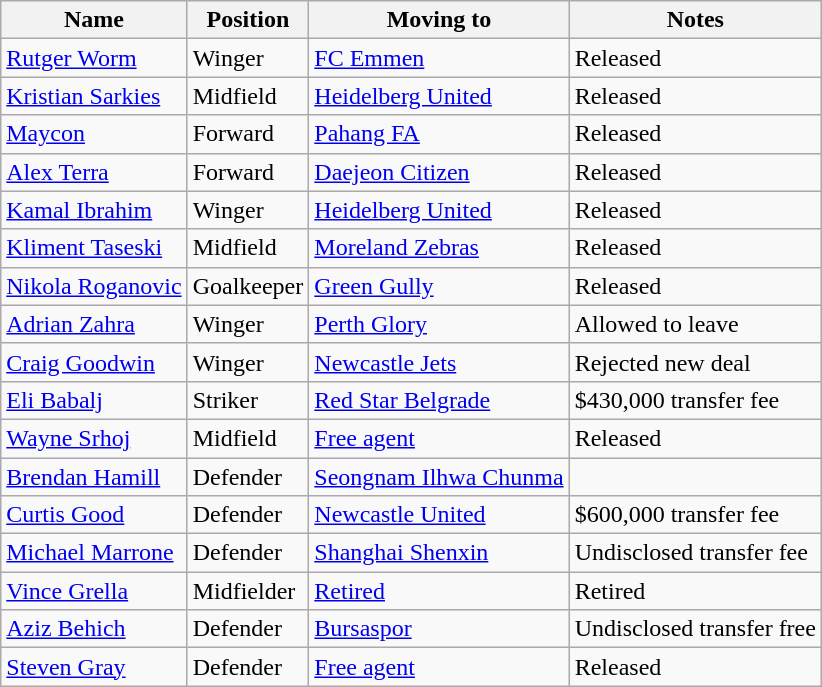<table class="wikitable">
<tr>
<th>Name</th>
<th>Position</th>
<th>Moving to</th>
<th>Notes</th>
</tr>
<tr>
<td> <a href='#'>Rutger Worm</a></td>
<td>Winger</td>
<td> <a href='#'>FC Emmen</a></td>
<td>Released</td>
</tr>
<tr>
<td> <a href='#'>Kristian Sarkies</a></td>
<td>Midfield</td>
<td> <a href='#'>Heidelberg United</a></td>
<td>Released</td>
</tr>
<tr>
<td> <a href='#'>Maycon</a></td>
<td>Forward</td>
<td> <a href='#'>Pahang FA</a></td>
<td>Released</td>
</tr>
<tr>
<td> <a href='#'>Alex Terra</a></td>
<td>Forward</td>
<td> <a href='#'>Daejeon Citizen</a></td>
<td>Released</td>
</tr>
<tr>
<td> <a href='#'>Kamal Ibrahim</a></td>
<td>Winger</td>
<td> <a href='#'>Heidelberg United</a></td>
<td>Released</td>
</tr>
<tr>
<td> <a href='#'>Kliment Taseski</a></td>
<td>Midfield</td>
<td> <a href='#'>Moreland Zebras</a></td>
<td>Released</td>
</tr>
<tr>
<td> <a href='#'>Nikola Roganovic</a></td>
<td>Goalkeeper</td>
<td> <a href='#'>Green Gully</a></td>
<td>Released</td>
</tr>
<tr>
<td> <a href='#'>Adrian Zahra</a></td>
<td>Winger</td>
<td> <a href='#'>Perth Glory</a></td>
<td>Allowed to leave</td>
</tr>
<tr>
<td> <a href='#'>Craig Goodwin</a></td>
<td>Winger</td>
<td> <a href='#'>Newcastle Jets</a></td>
<td>Rejected new deal</td>
</tr>
<tr>
<td> <a href='#'>Eli Babalj</a></td>
<td>Striker</td>
<td> <a href='#'>Red Star Belgrade</a></td>
<td>$430,000 transfer fee</td>
</tr>
<tr>
<td> <a href='#'>Wayne Srhoj</a></td>
<td>Midfield</td>
<td><a href='#'>Free agent</a></td>
<td>Released</td>
</tr>
<tr>
<td> <a href='#'>Brendan Hamill</a></td>
<td>Defender</td>
<td> <a href='#'>Seongnam Ilhwa Chunma</a></td>
<td></td>
</tr>
<tr>
<td> <a href='#'>Curtis Good</a></td>
<td>Defender</td>
<td> <a href='#'>Newcastle United</a></td>
<td>$600,000 transfer fee</td>
</tr>
<tr>
<td> <a href='#'>Michael Marrone</a></td>
<td>Defender</td>
<td> <a href='#'>Shanghai Shenxin</a></td>
<td>Undisclosed transfer fee</td>
</tr>
<tr>
<td> <a href='#'>Vince Grella</a></td>
<td>Midfielder</td>
<td><a href='#'>Retired</a></td>
<td>Retired</td>
</tr>
<tr>
<td> <a href='#'>Aziz Behich</a></td>
<td>Defender</td>
<td> <a href='#'>Bursaspor</a></td>
<td>Undisclosed transfer free</td>
</tr>
<tr>
<td> <a href='#'>Steven Gray</a></td>
<td>Defender</td>
<td><a href='#'>Free agent</a></td>
<td>Released </td>
</tr>
</table>
